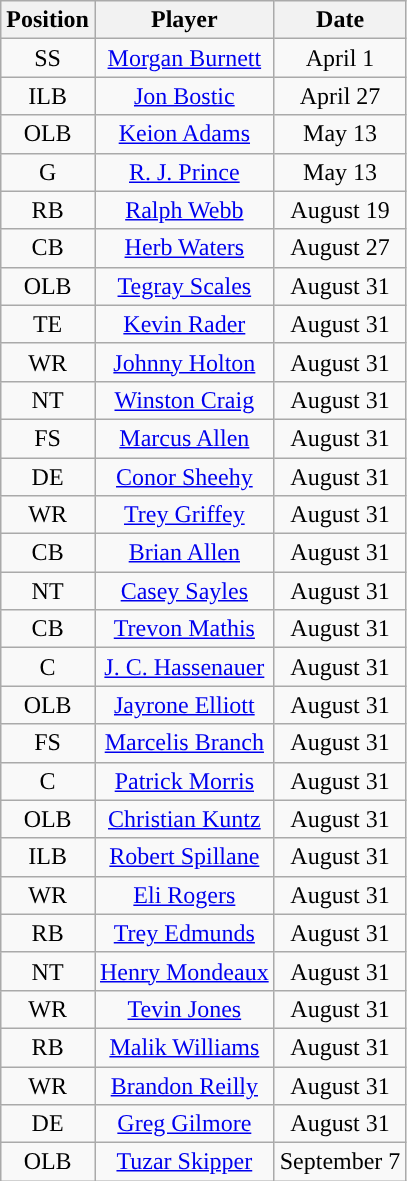<table class="wikitable" style="text-align:center">
<tr>
<th>Position</th>
<th>Player</th>
<th>Date</th>
</tr>
<tr>
<td>SS</td>
<td><a href='#'>Morgan Burnett</a></td>
<td>April 1</td>
</tr>
<tr>
<td>ILB</td>
<td><a href='#'>Jon Bostic</a></td>
<td>April 27</td>
</tr>
<tr>
<td>OLB</td>
<td><a href='#'>Keion Adams</a></td>
<td>May 13</td>
</tr>
<tr>
<td>G</td>
<td><a href='#'>R. J. Prince</a></td>
<td>May 13</td>
</tr>
<tr>
<td>RB</td>
<td><a href='#'>Ralph Webb</a></td>
<td>August 19</td>
</tr>
<tr>
<td>CB</td>
<td><a href='#'>Herb Waters</a></td>
<td>August 27</td>
</tr>
<tr>
<td>OLB</td>
<td><a href='#'>Tegray Scales</a></td>
<td>August 31</td>
</tr>
<tr>
<td>TE</td>
<td><a href='#'>Kevin Rader</a></td>
<td>August 31</td>
</tr>
<tr>
<td>WR</td>
<td><a href='#'>Johnny Holton</a></td>
<td>August 31</td>
</tr>
<tr>
<td>NT</td>
<td><a href='#'>Winston Craig</a></td>
<td>August 31</td>
</tr>
<tr>
<td>FS</td>
<td><a href='#'>Marcus Allen</a></td>
<td>August 31</td>
</tr>
<tr>
<td>DE</td>
<td><a href='#'>Conor Sheehy</a></td>
<td>August 31</td>
</tr>
<tr>
<td>WR</td>
<td><a href='#'>Trey Griffey</a></td>
<td>August 31</td>
</tr>
<tr>
<td>CB</td>
<td><a href='#'>Brian Allen</a></td>
<td>August 31</td>
</tr>
<tr>
<td>NT</td>
<td><a href='#'>Casey Sayles</a></td>
<td>August 31</td>
</tr>
<tr>
<td>CB</td>
<td><a href='#'>Trevon Mathis</a></td>
<td>August 31</td>
</tr>
<tr>
<td>C</td>
<td><a href='#'>J. C. Hassenauer</a></td>
<td>August 31</td>
</tr>
<tr>
<td>OLB</td>
<td><a href='#'>Jayrone Elliott</a></td>
<td>August 31</td>
</tr>
<tr>
<td>FS</td>
<td><a href='#'>Marcelis Branch</a></td>
<td>August 31</td>
</tr>
<tr>
<td>C</td>
<td><a href='#'>Patrick Morris</a></td>
<td>August 31</td>
</tr>
<tr>
<td>OLB</td>
<td><a href='#'>Christian Kuntz</a></td>
<td>August 31</td>
</tr>
<tr>
<td>ILB</td>
<td><a href='#'>Robert Spillane</a></td>
<td>August 31</td>
</tr>
<tr>
<td>WR</td>
<td><a href='#'>Eli Rogers</a></td>
<td>August 31</td>
</tr>
<tr>
<td>RB</td>
<td><a href='#'>Trey Edmunds</a></td>
<td>August 31</td>
</tr>
<tr>
<td>NT</td>
<td><a href='#'>Henry Mondeaux</a></td>
<td>August 31</td>
</tr>
<tr>
<td>WR</td>
<td><a href='#'>Tevin Jones</a></td>
<td>August 31</td>
</tr>
<tr>
<td>RB</td>
<td><a href='#'>Malik Williams</a></td>
<td>August 31</td>
</tr>
<tr>
<td>WR</td>
<td><a href='#'>Brandon Reilly</a></td>
<td>August 31</td>
</tr>
<tr>
<td>DE</td>
<td><a href='#'>Greg Gilmore</a></td>
<td>August 31</td>
</tr>
<tr>
<td>OLB</td>
<td><a href='#'>Tuzar Skipper</a></td>
<td>September 7</td>
</tr>
</table>
